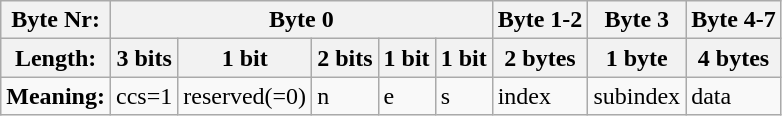<table class="wikitable">
<tr>
<th>Byte Nr:</th>
<th colspan="5">Byte 0</th>
<th>Byte 1-2</th>
<th>Byte 3</th>
<th>Byte 4-7</th>
</tr>
<tr>
<th>Length:</th>
<th>3 bits</th>
<th>1 bit</th>
<th>2 bits</th>
<th>1 bit</th>
<th>1 bit</th>
<th>2 bytes</th>
<th>1 byte</th>
<th>4 bytes</th>
</tr>
<tr>
<td><strong>Meaning:</strong></td>
<td>ccs=1</td>
<td>reserved(=0)</td>
<td>n</td>
<td>e</td>
<td>s</td>
<td>index</td>
<td>subindex</td>
<td>data</td>
</tr>
</table>
